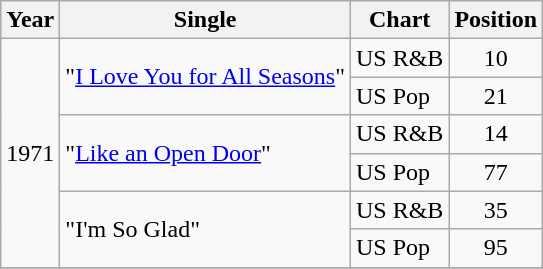<table class="wikitable">
<tr>
<th>Year</th>
<th>Single</th>
<th>Chart</th>
<th>Position</th>
</tr>
<tr>
<td rowspan="6">1971</td>
<td rowspan="2">"<a href='#'>I Love You for All Seasons</a>"</td>
<td rowspan="1">US R&B</td>
<td align="center">10</td>
</tr>
<tr>
<td rowspan="1">US Pop</td>
<td align="center">21</td>
</tr>
<tr>
<td rowspan="2">"<a href='#'>Like an Open Door</a>"</td>
<td rowspan="1">US R&B</td>
<td align="center">14</td>
</tr>
<tr>
<td rowspan="1">US Pop</td>
<td align="center">77</td>
</tr>
<tr>
<td rowspan="2">"I'm So Glad"</td>
<td rowspan="1">US R&B</td>
<td align="center">35</td>
</tr>
<tr>
<td rowspan="1">US Pop</td>
<td align="center">95</td>
</tr>
<tr>
</tr>
</table>
